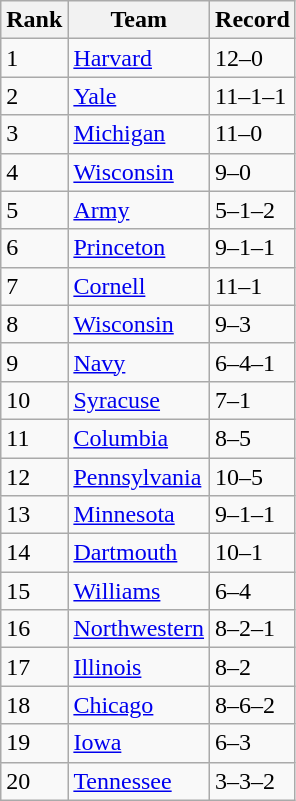<table class="wikitable">
<tr>
<th>Rank</th>
<th>Team</th>
<th>Record</th>
</tr>
<tr>
<td>1</td>
<td><a href='#'>Harvard</a></td>
<td>12–0</td>
</tr>
<tr>
<td>2</td>
<td><a href='#'>Yale</a></td>
<td>11–1–1</td>
</tr>
<tr>
<td>3</td>
<td><a href='#'>Michigan</a></td>
<td>11–0</td>
</tr>
<tr>
<td>4</td>
<td><a href='#'>Wisconsin</a></td>
<td>9–0</td>
</tr>
<tr>
<td>5</td>
<td><a href='#'>Army</a></td>
<td>5–1–2</td>
</tr>
<tr>
<td>6</td>
<td><a href='#'>Princeton</a></td>
<td>9–1–1</td>
</tr>
<tr>
<td>7</td>
<td><a href='#'>Cornell</a></td>
<td>11–1</td>
</tr>
<tr>
<td>8</td>
<td><a href='#'>Wisconsin</a></td>
<td>9–3</td>
</tr>
<tr>
<td>9</td>
<td><a href='#'>Navy</a></td>
<td>6–4–1</td>
</tr>
<tr>
<td>10</td>
<td><a href='#'>Syracuse</a></td>
<td>7–1</td>
</tr>
<tr>
<td>11</td>
<td><a href='#'>Columbia</a></td>
<td>8–5</td>
</tr>
<tr>
<td>12</td>
<td><a href='#'>Pennsylvania</a></td>
<td>10–5</td>
</tr>
<tr>
<td>13</td>
<td><a href='#'>Minnesota</a></td>
<td>9–1–1</td>
</tr>
<tr>
<td>14</td>
<td><a href='#'>Dartmouth</a></td>
<td>10–1</td>
</tr>
<tr>
<td>15</td>
<td><a href='#'>Williams</a></td>
<td>6–4</td>
</tr>
<tr>
<td>16</td>
<td><a href='#'>Northwestern</a></td>
<td>8–2–1</td>
</tr>
<tr>
<td>17</td>
<td><a href='#'>Illinois</a></td>
<td>8–2</td>
</tr>
<tr>
<td>18</td>
<td><a href='#'>Chicago</a></td>
<td>8–6–2</td>
</tr>
<tr>
<td>19</td>
<td><a href='#'>Iowa</a></td>
<td>6–3</td>
</tr>
<tr>
<td>20</td>
<td><a href='#'>Tennessee</a></td>
<td>3–3–2</td>
</tr>
</table>
